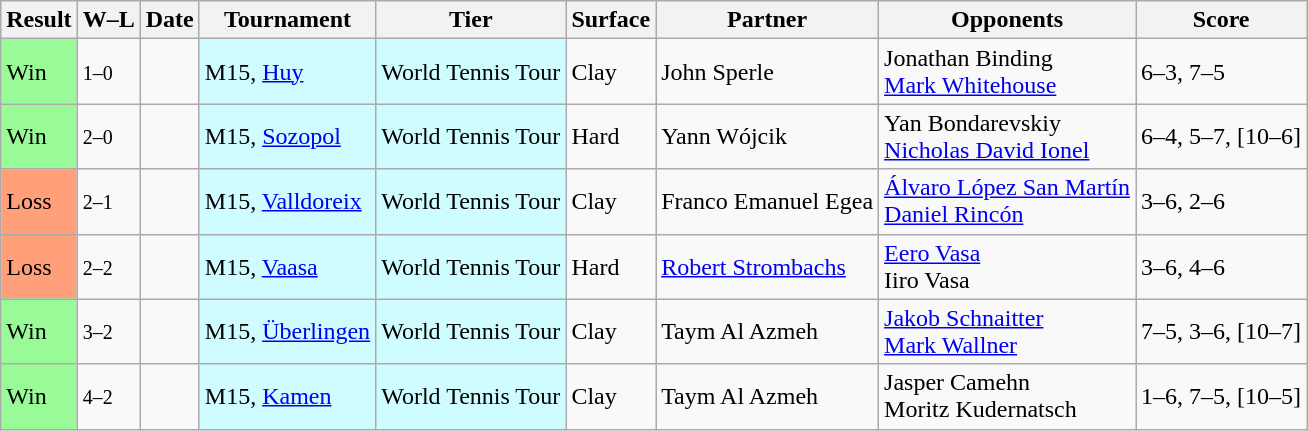<table class="sortable wikitable">
<tr>
<th>Result</th>
<th class="unsortable">W–L</th>
<th>Date</th>
<th>Tournament</th>
<th>Tier</th>
<th>Surface</th>
<th>Partner</th>
<th>Opponents</th>
<th class="unsortable">Score</th>
</tr>
<tr>
<td bgcolor=98FB98>Win</td>
<td><small>1–0</small></td>
<td></td>
<td style="background:#cffcff;">M15, <a href='#'>Huy</a></td>
<td style="background:#cffcff;">World Tennis Tour</td>
<td>Clay</td>
<td> John Sperle</td>
<td> Jonathan Binding<br> <a href='#'>Mark Whitehouse</a></td>
<td>6–3, 7–5</td>
</tr>
<tr>
<td bgcolor=98FB98>Win</td>
<td><small>2–0</small></td>
<td></td>
<td style="background:#cffcff;">M15, <a href='#'>Sozopol</a></td>
<td style="background:#cffcff;">World Tennis Tour</td>
<td>Hard</td>
<td> Yann Wójcik</td>
<td> Yan Bondarevskiy<br> <a href='#'>Nicholas David Ionel</a></td>
<td>6–4, 5–7, [10–6]</td>
</tr>
<tr>
<td bgcolor=#FFA07A>Loss</td>
<td><small>2–1</small></td>
<td></td>
<td style="background:#cffcff;">M15, <a href='#'>Valldoreix</a></td>
<td style="background:#cffcff;">World Tennis Tour</td>
<td>Clay</td>
<td> Franco Emanuel Egea</td>
<td> <a href='#'>Álvaro López San Martín</a><br> <a href='#'>Daniel Rincón</a></td>
<td>3–6, 2–6</td>
</tr>
<tr>
<td bgcolor=#FFA07A>Loss</td>
<td><small>2–2</small></td>
<td></td>
<td style="background:#cffcff;">M15, <a href='#'>Vaasa</a></td>
<td style="background:#cffcff;">World Tennis Tour</td>
<td>Hard</td>
<td> <a href='#'>Robert Strombachs</a></td>
<td> <a href='#'>Eero Vasa</a><br> Iiro Vasa</td>
<td>3–6, 4–6</td>
</tr>
<tr>
<td bgcolor=98FB98>Win</td>
<td><small>3–2</small></td>
<td></td>
<td style="background:#cffcff;">M15, <a href='#'>Überlingen</a></td>
<td style="background:#cffcff;">World Tennis Tour</td>
<td>Clay</td>
<td> Taym Al Azmeh</td>
<td> <a href='#'>Jakob Schnaitter</a><br> <a href='#'>Mark Wallner</a></td>
<td>7–5, 3–6, [10–7]</td>
</tr>
<tr>
<td bgcolor=98FB98>Win</td>
<td><small>4–2</small></td>
<td></td>
<td style="background:#cffcff;">M15, <a href='#'>Kamen</a></td>
<td style="background:#cffcff;">World Tennis Tour</td>
<td>Clay</td>
<td> Taym Al Azmeh</td>
<td> Jasper Camehn<br> Moritz Kudernatsch</td>
<td>1–6, 7–5, [10–5]</td>
</tr>
</table>
